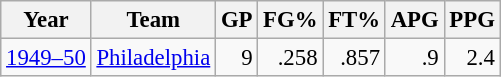<table class="wikitable sortable" style="font-size:95%; text-align:right;">
<tr>
<th>Year</th>
<th>Team</th>
<th>GP</th>
<th>FG%</th>
<th>FT%</th>
<th>APG</th>
<th>PPG</th>
</tr>
<tr>
<td style="text-align:left;"><a href='#'>1949–50</a></td>
<td style="text-align:left;"><a href='#'>Philadelphia</a></td>
<td>9</td>
<td>.258</td>
<td>.857</td>
<td>.9</td>
<td>2.4</td>
</tr>
</table>
